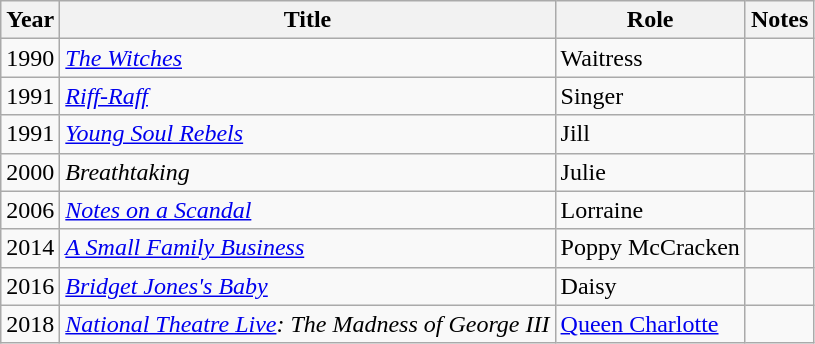<table class="wikitable sortable">
<tr>
<th>Year</th>
<th>Title</th>
<th>Role</th>
<th>Notes</th>
</tr>
<tr>
<td>1990</td>
<td><a href='#'><em>The Witches</em></a></td>
<td>Waitress</td>
<td></td>
</tr>
<tr>
<td>1991</td>
<td><a href='#'><em>Riff-Raff</em></a></td>
<td>Singer</td>
<td></td>
</tr>
<tr>
<td>1991</td>
<td><em><a href='#'>Young Soul Rebels</a></em></td>
<td>Jill</td>
<td></td>
</tr>
<tr>
<td>2000</td>
<td><em>Breathtaking</em></td>
<td>Julie</td>
<td></td>
</tr>
<tr>
<td>2006</td>
<td><a href='#'><em>Notes on a Scandal</em></a></td>
<td>Lorraine</td>
<td></td>
</tr>
<tr>
<td>2014</td>
<td><em><a href='#'>A Small Family Business</a></em></td>
<td>Poppy McCracken</td>
<td></td>
</tr>
<tr>
<td>2016</td>
<td><em><a href='#'>Bridget Jones's Baby</a></em></td>
<td>Daisy</td>
<td></td>
</tr>
<tr>
<td>2018</td>
<td><em><a href='#'>National Theatre Live</a>: The Madness of George III</em></td>
<td><a href='#'>Queen Charlotte</a></td>
<td></td>
</tr>
</table>
